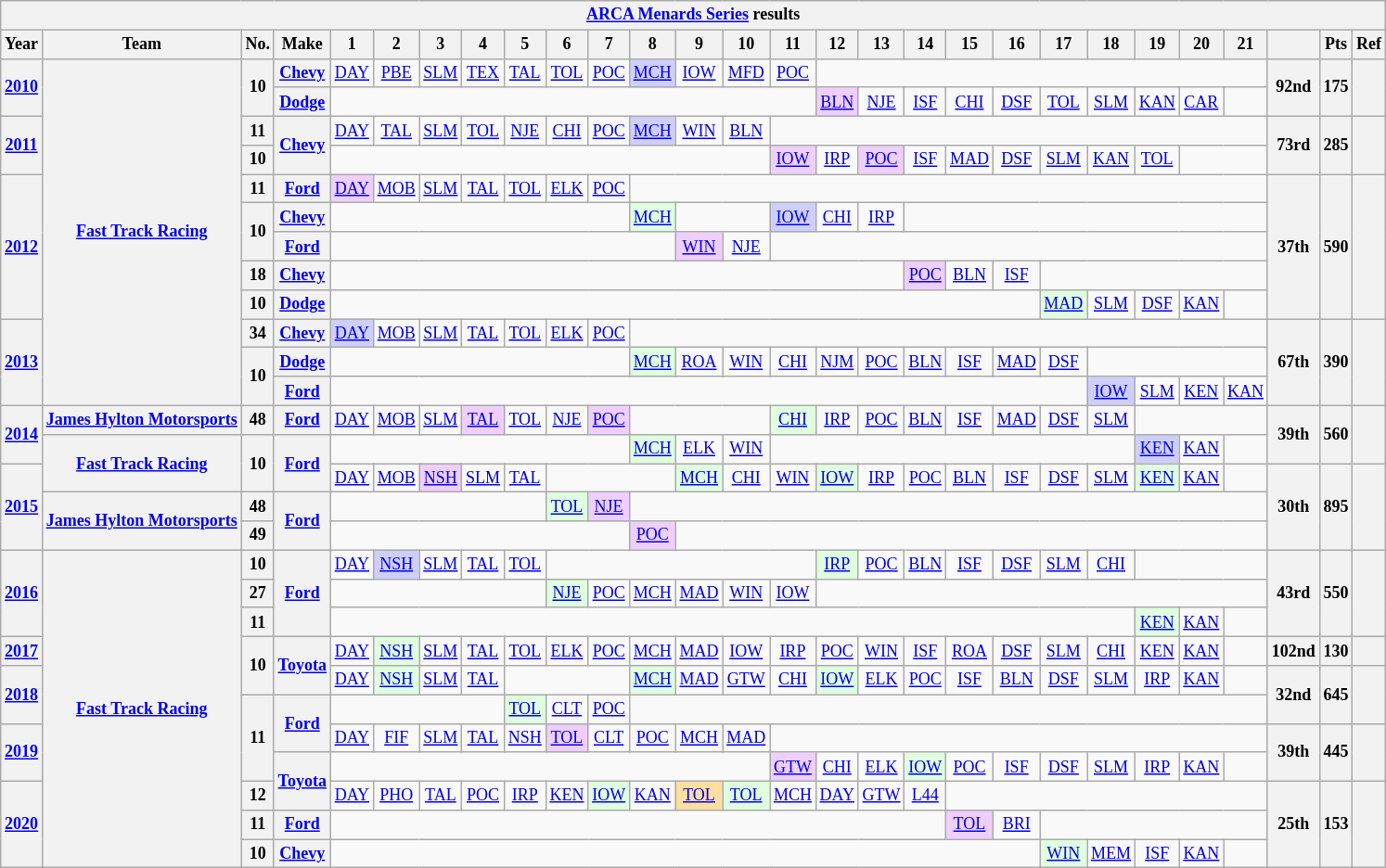<table class="wikitable" style="text-align:center; font-size:75%">
<tr>
<th colspan=28><a href='#'>ARCA Menards Series</a> results</th>
</tr>
<tr>
<th>Year</th>
<th>Team</th>
<th>No.</th>
<th>Make</th>
<th>1</th>
<th>2</th>
<th>3</th>
<th>4</th>
<th>5</th>
<th>6</th>
<th>7</th>
<th>8</th>
<th>9</th>
<th>10</th>
<th>11</th>
<th>12</th>
<th>13</th>
<th>14</th>
<th>15</th>
<th>16</th>
<th>17</th>
<th>18</th>
<th>19</th>
<th>20</th>
<th>21</th>
<th></th>
<th>Pts</th>
<th>Ref</th>
</tr>
<tr>
<th rowspan=2><a href='#'>2010</a></th>
<th rowspan=12><a href='#'>Fast Track Racing</a></th>
<th rowspan=2>10</th>
<th><a href='#'>Chevy</a></th>
<td><a href='#'>DAY</a></td>
<td><a href='#'>PBE</a></td>
<td><a href='#'>SLM</a></td>
<td><a href='#'>TEX</a></td>
<td><a href='#'>TAL</a></td>
<td><a href='#'>TOL</a></td>
<td><a href='#'>POC</a></td>
<td style="background:#CFCFFF;"><a href='#'>MCH</a><br></td>
<td><a href='#'>IOW</a></td>
<td><a href='#'>MFD</a></td>
<td><a href='#'>POC</a></td>
<td colspan=10></td>
<th rowspan=2>92nd</th>
<th rowspan=2>175</th>
<th rowspan=2></th>
</tr>
<tr>
<th><a href='#'>Dodge</a></th>
<td colspan=11></td>
<td style="background:#EFCFFF;"><a href='#'>BLN</a><br></td>
<td><a href='#'>NJE</a></td>
<td><a href='#'>ISF</a></td>
<td><a href='#'>CHI</a></td>
<td><a href='#'>DSF</a></td>
<td><a href='#'>TOL</a></td>
<td><a href='#'>SLM</a></td>
<td><a href='#'>KAN</a></td>
<td><a href='#'>CAR</a></td>
<td></td>
</tr>
<tr>
<th rowspan=2><a href='#'>2011</a></th>
<th>11</th>
<th rowspan=2><a href='#'>Chevy</a></th>
<td><a href='#'>DAY</a></td>
<td><a href='#'>TAL</a></td>
<td><a href='#'>SLM</a></td>
<td><a href='#'>TOL</a></td>
<td><a href='#'>NJE</a></td>
<td><a href='#'>CHI</a></td>
<td><a href='#'>POC</a></td>
<td style="background:#CFCFFF;"><a href='#'>MCH</a><br></td>
<td><a href='#'>WIN</a></td>
<td><a href='#'>BLN</a></td>
<td colspan=11></td>
<th rowspan=2>73rd</th>
<th rowspan=2>285</th>
<th rowspan=2></th>
</tr>
<tr>
<th>10</th>
<td colspan=10></td>
<td style="background:#EFCFFF;"><a href='#'>IOW</a><br></td>
<td><a href='#'>IRP</a></td>
<td style="background:#EFCFFF;"><a href='#'>POC</a><br></td>
<td><a href='#'>ISF</a></td>
<td><a href='#'>MAD</a></td>
<td><a href='#'>DSF</a></td>
<td><a href='#'>SLM</a></td>
<td><a href='#'>KAN</a></td>
<td><a href='#'>TOL</a></td>
<td colspan=2></td>
</tr>
<tr>
<th rowspan=5><a href='#'>2012</a></th>
<th>11</th>
<th><a href='#'>Ford</a></th>
<td style="background:#EFCFFF;"><a href='#'>DAY</a><br></td>
<td><a href='#'>MOB</a></td>
<td><a href='#'>SLM</a></td>
<td><a href='#'>TAL</a></td>
<td><a href='#'>TOL</a></td>
<td><a href='#'>ELK</a></td>
<td><a href='#'>POC</a></td>
<td colspan=14></td>
<th rowspan=5>37th</th>
<th rowspan=5>590</th>
<th rowspan=5></th>
</tr>
<tr>
<th rowspan=2>10</th>
<th><a href='#'>Chevy</a></th>
<td colspan=7></td>
<td style="background:#DFFFDF;"><a href='#'>MCH</a><br></td>
<td colspan=2></td>
<td style="background:#CFCFFF;"><a href='#'>IOW</a><br></td>
<td><a href='#'>CHI</a></td>
<td><a href='#'>IRP</a></td>
<td colspan=8></td>
</tr>
<tr>
<th><a href='#'>Ford</a></th>
<td colspan=8></td>
<td style="background:#EFCFFF;"><a href='#'>WIN</a><br></td>
<td><a href='#'>NJE</a></td>
<td colspan=11></td>
</tr>
<tr>
<th>18</th>
<th><a href='#'>Chevy</a></th>
<td colspan=13></td>
<td style="background:#EFCFFF;"><a href='#'>POC</a><br></td>
<td><a href='#'>BLN</a></td>
<td><a href='#'>ISF</a></td>
<td colspan=6></td>
</tr>
<tr>
<th>10</th>
<th><a href='#'>Dodge</a></th>
<td colspan=16></td>
<td style="background:#DFFFDF;"><a href='#'>MAD</a><br></td>
<td><a href='#'>SLM</a></td>
<td><a href='#'>DSF</a></td>
<td><a href='#'>KAN</a></td>
<td></td>
</tr>
<tr>
<th rowspan=3><a href='#'>2013</a></th>
<th>34</th>
<th><a href='#'>Chevy</a></th>
<td style="background:#CFCFFF;"><a href='#'>DAY</a><br></td>
<td><a href='#'>MOB</a></td>
<td><a href='#'>SLM</a></td>
<td><a href='#'>TAL</a></td>
<td><a href='#'>TOL</a></td>
<td><a href='#'>ELK</a></td>
<td><a href='#'>POC</a></td>
<td colspan=14></td>
<th rowspan=3>67th</th>
<th rowspan=3>390</th>
<th rowspan=3></th>
</tr>
<tr>
<th rowspan=2>10</th>
<th><a href='#'>Dodge</a></th>
<td colspan=7></td>
<td style="background:#DFFFDF;"><a href='#'>MCH</a><br></td>
<td><a href='#'>ROA</a></td>
<td><a href='#'>WIN</a></td>
<td><a href='#'>CHI</a></td>
<td><a href='#'>NJM</a></td>
<td><a href='#'>POC</a></td>
<td><a href='#'>BLN</a></td>
<td><a href='#'>ISF</a></td>
<td><a href='#'>MAD</a></td>
<td><a href='#'>DSF</a></td>
<td colspan=4></td>
</tr>
<tr>
<th><a href='#'>Ford</a></th>
<td colspan=17></td>
<td style="background:#CFCFFF;"><a href='#'>IOW</a><br></td>
<td><a href='#'>SLM</a></td>
<td><a href='#'>KEN</a></td>
<td><a href='#'>KAN</a></td>
</tr>
<tr>
<th rowspan=2><a href='#'>2014</a></th>
<th><a href='#'>James Hylton Motorsports</a></th>
<th>48</th>
<th><a href='#'>Ford</a></th>
<td><a href='#'>DAY</a></td>
<td><a href='#'>MOB</a></td>
<td><a href='#'>SLM</a></td>
<td style="background:#EFCFFF;"><a href='#'>TAL</a><br></td>
<td><a href='#'>TOL</a></td>
<td><a href='#'>NJE</a></td>
<td style="background:#EFCFFF;"><a href='#'>POC</a><br></td>
<td colspan=3></td>
<td style="background:#DFFFDF;"><a href='#'>CHI</a><br></td>
<td><a href='#'>IRP</a></td>
<td><a href='#'>POC</a></td>
<td><a href='#'>BLN</a></td>
<td><a href='#'>ISF</a></td>
<td><a href='#'>MAD</a></td>
<td><a href='#'>DSF</a></td>
<td><a href='#'>SLM</a></td>
<td colspan=3></td>
<th rowspan=2>39th</th>
<th rowspan=2>560</th>
<th rowspan=2></th>
</tr>
<tr>
<th rowspan=2><a href='#'>Fast Track Racing</a></th>
<th rowspan=2>10</th>
<th rowspan=2><a href='#'>Ford</a></th>
<td colspan=7></td>
<td style="background:#DFFFDF;"><a href='#'>MCH</a><br></td>
<td><a href='#'>ELK</a></td>
<td><a href='#'>WIN</a></td>
<td colspan=8></td>
<td style="background:#CFCFFF;"><a href='#'>KEN</a><br></td>
<td><a href='#'>KAN</a></td>
<td></td>
</tr>
<tr>
<th rowspan=3><a href='#'>2015</a></th>
<td><a href='#'>DAY</a></td>
<td><a href='#'>MOB</a></td>
<td style="background:#EFCFFF;"><a href='#'>NSH</a><br></td>
<td><a href='#'>SLM</a></td>
<td><a href='#'>TAL</a></td>
<td colspan=3></td>
<td style="background:#DFFFDF;"><a href='#'>MCH</a><br></td>
<td><a href='#'>CHI</a></td>
<td><a href='#'>WIN</a></td>
<td style="background:#DFFFDF;"><a href='#'>IOW</a><br></td>
<td><a href='#'>IRP</a></td>
<td><a href='#'>POC</a></td>
<td><a href='#'>BLN</a></td>
<td><a href='#'>ISF</a></td>
<td><a href='#'>DSF</a></td>
<td><a href='#'>SLM</a></td>
<td style="background:#DFFFDF;"><a href='#'>KEN</a><br></td>
<td><a href='#'>KAN</a></td>
<td></td>
<th rowspan=3>30th</th>
<th rowspan=3>895</th>
<th rowspan=3></th>
</tr>
<tr>
<th rowspan=2><a href='#'>James Hylton Motorsports</a></th>
<th>48</th>
<th rowspan=2><a href='#'>Ford</a></th>
<td colspan=5></td>
<td style="background:#DFFFDF;"><a href='#'>TOL</a><br></td>
<td style="background:#EFCFFF;"><a href='#'>NJE</a><br></td>
<td colspan=17></td>
</tr>
<tr>
<th>49</th>
<td colspan=7></td>
<td style="background:#EFCFFF;"><a href='#'>POC</a><br></td>
<td colspan=13></td>
</tr>
<tr>
<th rowspan=3><a href='#'>2016</a></th>
<th rowspan=11><a href='#'>Fast Track Racing</a></th>
<th>10</th>
<th rowspan=3><a href='#'>Ford</a></th>
<td><a href='#'>DAY</a></td>
<td style="background:#CFCFFF;"><a href='#'>NSH</a><br></td>
<td><a href='#'>SLM</a></td>
<td><a href='#'>TAL</a></td>
<td><a href='#'>TOL</a></td>
<td colspan=6></td>
<td style="background:#DFFFDF;"><a href='#'>IRP</a><br></td>
<td><a href='#'>POC</a></td>
<td><a href='#'>BLN</a></td>
<td><a href='#'>ISF</a></td>
<td><a href='#'>DSF</a></td>
<td><a href='#'>SLM</a></td>
<td><a href='#'>CHI</a></td>
<td colspan=3></td>
<th rowspan=3>43rd</th>
<th rowspan=3>550</th>
<th rowspan=3></th>
</tr>
<tr>
<th>27</th>
<td colspan=5></td>
<td style="background:#DFFFDF;"><a href='#'>NJE</a><br></td>
<td><a href='#'>POC</a></td>
<td><a href='#'>MCH</a></td>
<td><a href='#'>MAD</a></td>
<td><a href='#'>WIN</a></td>
<td><a href='#'>IOW</a></td>
<td colspan=10></td>
</tr>
<tr>
<th>11</th>
<td colspan=18></td>
<td style="background:#DFFFDF;"><a href='#'>KEN</a><br></td>
<td><a href='#'>KAN</a></td>
<td></td>
</tr>
<tr>
<th><a href='#'>2017</a></th>
<th rowspan=2>10</th>
<th rowspan=2><a href='#'>Toyota</a></th>
<td><a href='#'>DAY</a></td>
<td style="background:#DFFFDF;"><a href='#'>NSH</a><br></td>
<td><a href='#'>SLM</a></td>
<td><a href='#'>TAL</a></td>
<td><a href='#'>TOL</a></td>
<td><a href='#'>ELK</a></td>
<td><a href='#'>POC</a></td>
<td><a href='#'>MCH</a></td>
<td><a href='#'>MAD</a></td>
<td><a href='#'>IOW</a></td>
<td><a href='#'>IRP</a></td>
<td><a href='#'>POC</a></td>
<td><a href='#'>WIN</a></td>
<td><a href='#'>ISF</a></td>
<td><a href='#'>ROA</a></td>
<td><a href='#'>DSF</a></td>
<td><a href='#'>SLM</a></td>
<td><a href='#'>CHI</a></td>
<td><a href='#'>KEN</a></td>
<td><a href='#'>KAN</a></td>
<td></td>
<th>102nd</th>
<th>130</th>
<th></th>
</tr>
<tr>
<th rowspan=2><a href='#'>2018</a></th>
<td><a href='#'>DAY</a></td>
<td style="background:#DFFFDF;"><a href='#'>NSH</a><br></td>
<td><a href='#'>SLM</a></td>
<td><a href='#'>TAL</a></td>
<td colspan=3></td>
<td style="background:#DFFFDF;"><a href='#'>MCH</a><br></td>
<td><a href='#'>MAD</a></td>
<td><a href='#'>GTW</a></td>
<td><a href='#'>CHI</a></td>
<td style="background:#DFFFDF;"><a href='#'>IOW</a><br></td>
<td><a href='#'>ELK</a></td>
<td><a href='#'>POC</a></td>
<td><a href='#'>ISF</a></td>
<td><a href='#'>BLN</a></td>
<td><a href='#'>DSF</a></td>
<td><a href='#'>SLM</a></td>
<td><a href='#'>IRP</a></td>
<td><a href='#'>KAN</a></td>
<td></td>
<th rowspan=2>32nd</th>
<th rowspan=2>645</th>
<th rowspan=2></th>
</tr>
<tr>
<th rowspan=3>11</th>
<th rowspan=2><a href='#'>Ford</a></th>
<td colspan=4></td>
<td style="background:#DFFFDF;"><a href='#'>TOL</a><br></td>
<td><a href='#'>CLT</a></td>
<td><a href='#'>POC</a></td>
<td colspan=14></td>
</tr>
<tr>
<th rowspan=2><a href='#'>2019</a></th>
<td><a href='#'>DAY</a></td>
<td><a href='#'>FIF</a></td>
<td><a href='#'>SLM</a></td>
<td><a href='#'>TAL</a></td>
<td><a href='#'>NSH</a></td>
<td style="background:#EFCFFF;"><a href='#'>TOL</a><br></td>
<td><a href='#'>CLT</a></td>
<td><a href='#'>POC</a></td>
<td><a href='#'>MCH</a></td>
<td><a href='#'>MAD</a></td>
<td colspan=11></td>
<th rowspan=2>39th</th>
<th rowspan=2>445</th>
<th rowspan=2></th>
</tr>
<tr>
<th rowspan=2><a href='#'>Toyota</a></th>
<td colspan=10></td>
<td style="background:#EFCFFF;"><a href='#'>GTW</a><br></td>
<td><a href='#'>CHI</a></td>
<td><a href='#'>ELK</a></td>
<td style="background:#DFFFDF;"><a href='#'>IOW</a><br></td>
<td><a href='#'>POC</a></td>
<td><a href='#'>ISF</a></td>
<td><a href='#'>DSF</a></td>
<td><a href='#'>SLM</a></td>
<td><a href='#'>IRP</a></td>
<td><a href='#'>KAN</a></td>
<td></td>
</tr>
<tr>
<th rowspan=3><a href='#'>2020</a></th>
<th>12</th>
<td><a href='#'>DAY</a></td>
<td><a href='#'>PHO</a></td>
<td><a href='#'>TAL</a></td>
<td><a href='#'>POC</a></td>
<td><a href='#'>IRP</a></td>
<td><a href='#'>KEN</a></td>
<td style="background:#DFFFDF;"><a href='#'>IOW</a><br></td>
<td><a href='#'>KAN</a></td>
<td style="background:#FFDF9F;"><a href='#'>TOL</a><br></td>
<td style="background:#DFFFDF;"><a href='#'>TOL</a><br></td>
<td><a href='#'>MCH</a></td>
<td><a href='#'>DAY</a></td>
<td><a href='#'>GTW</a></td>
<td><a href='#'>L44</a></td>
<td colspan=7></td>
<th rowspan=3>25th</th>
<th rowspan=3>153</th>
<th rowspan=3></th>
</tr>
<tr>
<th>11</th>
<th><a href='#'>Ford</a></th>
<td colspan=14></td>
<td style="background:#EFCFFF;"><a href='#'>TOL</a><br></td>
<td><a href='#'>BRI</a></td>
<td colspan=5></td>
</tr>
<tr>
<th>10</th>
<th><a href='#'>Chevy</a></th>
<td colspan=16></td>
<td style="background:#DFFFDF;"><a href='#'>WIN</a><br></td>
<td><a href='#'>MEM</a></td>
<td><a href='#'>ISF</a></td>
<td><a href='#'>KAN</a></td>
<td></td>
</tr>
</table>
